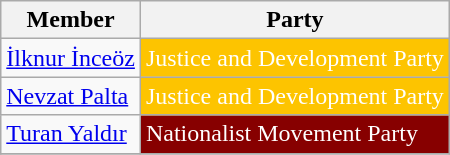<table class="wikitable">
<tr>
<th>Member</th>
<th>Party</th>
</tr>
<tr>
<td><a href='#'>İlknur İnceöz</a></td>
<td style="background:#FDC400; color:white">Justice and Development Party</td>
</tr>
<tr>
<td><a href='#'>Nevzat Palta</a></td>
<td style="background:#FDC400; color:white">Justice and Development Party</td>
</tr>
<tr>
<td><a href='#'>Turan Yaldır</a></td>
<td style="background:#870000; color:white">Nationalist Movement Party</td>
</tr>
<tr>
</tr>
</table>
